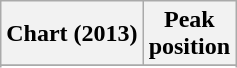<table class="wikitable sortable plainrowheaders" style="text-align:center">
<tr>
<th scope="col">Chart (2013)</th>
<th scope="col">Peak<br> position</th>
</tr>
<tr>
</tr>
<tr>
</tr>
</table>
